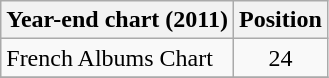<table class="wikitable">
<tr>
<th>Year-end chart (2011)</th>
<th>Position</th>
</tr>
<tr>
<td>French Albums Chart</td>
<td align="center">24</td>
</tr>
<tr>
</tr>
</table>
